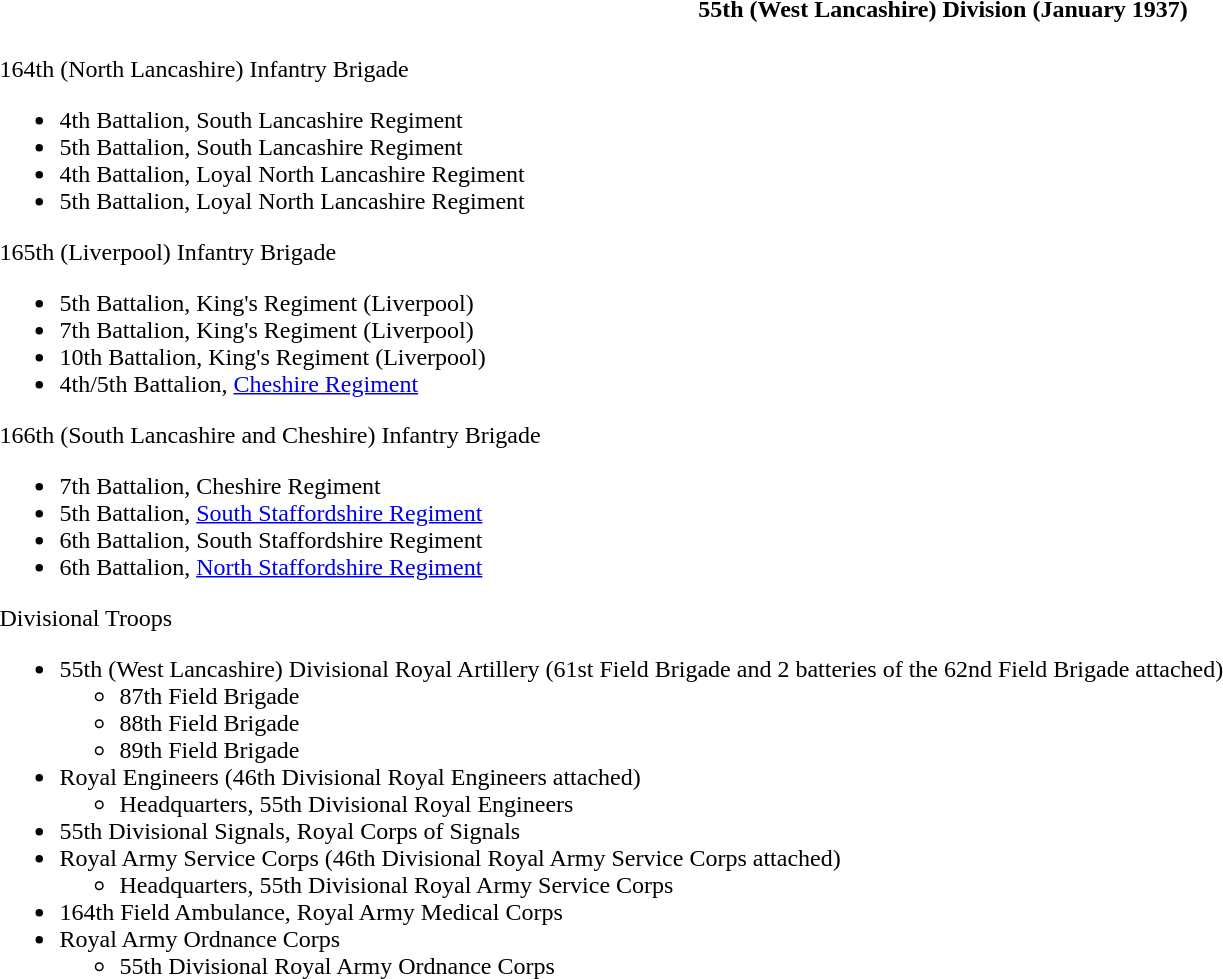<table class="toccolours collapsible collapsed" style="width:100%; background:transparent;">
<tr>
<th colspan=>55th (West Lancashire) Division (January 1937)</th>
</tr>
<tr>
<td colspan="2"><br>164th (North Lancashire) Infantry Brigade<ul><li>4th Battalion, South Lancashire Regiment</li><li>5th Battalion, South Lancashire Regiment</li><li>4th Battalion, Loyal North Lancashire Regiment</li><li>5th Battalion, Loyal North Lancashire Regiment</li></ul>165th (Liverpool) Infantry Brigade<ul><li>5th Battalion, King's Regiment (Liverpool)</li><li>7th Battalion, King's Regiment (Liverpool)</li><li>10th Battalion, King's Regiment (Liverpool)</li><li>4th/5th Battalion, <a href='#'>Cheshire Regiment</a></li></ul>166th (South Lancashire and Cheshire) Infantry Brigade<ul><li>7th Battalion, Cheshire Regiment</li><li>5th Battalion, <a href='#'>South Staffordshire Regiment</a></li><li>6th Battalion, South Staffordshire Regiment</li><li>6th Battalion, <a href='#'>North Staffordshire Regiment</a></li></ul>Divisional Troops<ul><li>55th (West Lancashire) Divisional Royal Artillery (61st Field Brigade and 2 batteries of the 62nd Field Brigade attached)<ul><li>87th Field Brigade</li><li>88th Field Brigade</li><li>89th Field Brigade</li></ul></li><li>Royal Engineers (46th Divisional Royal Engineers attached)<ul><li>Headquarters, 55th Divisional Royal Engineers</li></ul></li><li>55th Divisional Signals, Royal Corps of Signals</li><li>Royal Army Service Corps (46th Divisional Royal Army Service Corps attached)<ul><li>Headquarters, 55th Divisional Royal Army Service Corps</li></ul></li><li>164th Field Ambulance, Royal Army Medical Corps</li><li>Royal Army Ordnance Corps<ul><li>55th Divisional Royal Army Ordnance Corps</li></ul></li></ul></td>
</tr>
</table>
